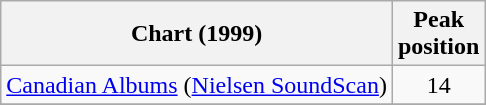<table class="wikitable sortable">
<tr>
<th align="left">Chart (1999)</th>
<th style="text-align:center;">Peak<br>position</th>
</tr>
<tr>
<td><a href='#'>Canadian Albums</a> (<a href='#'>Nielsen SoundScan</a>)</td>
<td align=center>14</td>
</tr>
<tr>
</tr>
<tr>
</tr>
<tr>
</tr>
<tr>
</tr>
<tr>
</tr>
<tr>
</tr>
</table>
